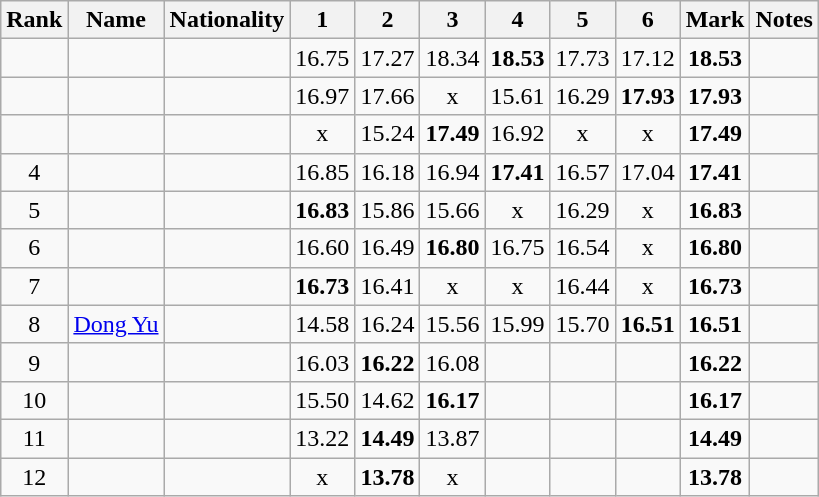<table class="wikitable sortable" style="text-align:center">
<tr>
<th>Rank</th>
<th>Name</th>
<th>Nationality</th>
<th>1</th>
<th>2</th>
<th>3</th>
<th>4</th>
<th>5</th>
<th>6</th>
<th>Mark</th>
<th>Notes</th>
</tr>
<tr>
<td></td>
<td align=left></td>
<td align=left></td>
<td>16.75</td>
<td>17.27</td>
<td>18.34</td>
<td><strong>18.53</strong></td>
<td>17.73</td>
<td>17.12</td>
<td><strong>18.53</strong></td>
<td></td>
</tr>
<tr>
<td></td>
<td align=left></td>
<td align=left></td>
<td>16.97</td>
<td>17.66</td>
<td>x</td>
<td>15.61</td>
<td>16.29</td>
<td><strong>17.93</strong></td>
<td><strong>17.93</strong></td>
<td></td>
</tr>
<tr>
<td></td>
<td align=left></td>
<td align=left></td>
<td>x</td>
<td>15.24</td>
<td><strong>17.49</strong></td>
<td>16.92</td>
<td>x</td>
<td>x</td>
<td><strong>17.49</strong></td>
<td></td>
</tr>
<tr>
<td>4</td>
<td align=left></td>
<td align=left></td>
<td>16.85</td>
<td>16.18</td>
<td>16.94</td>
<td><strong>17.41</strong></td>
<td>16.57</td>
<td>17.04</td>
<td><strong>17.41</strong></td>
<td></td>
</tr>
<tr>
<td>5</td>
<td align=left></td>
<td align=left></td>
<td><strong>16.83</strong></td>
<td>15.86</td>
<td>15.66</td>
<td>x</td>
<td>16.29</td>
<td>x</td>
<td><strong>16.83</strong></td>
<td></td>
</tr>
<tr>
<td>6</td>
<td align=left></td>
<td align=left></td>
<td>16.60</td>
<td>16.49</td>
<td><strong>16.80</strong></td>
<td>16.75</td>
<td>16.54</td>
<td>x</td>
<td><strong>16.80</strong></td>
<td></td>
</tr>
<tr>
<td>7</td>
<td align=left></td>
<td align=left></td>
<td><strong>16.73</strong></td>
<td>16.41</td>
<td>x</td>
<td>x</td>
<td>16.44</td>
<td>x</td>
<td><strong>16.73</strong></td>
<td></td>
</tr>
<tr>
<td>8</td>
<td align=left><a href='#'>Dong Yu</a></td>
<td align=left></td>
<td>14.58</td>
<td>16.24</td>
<td>15.56</td>
<td>15.99</td>
<td>15.70</td>
<td><strong>16.51</strong></td>
<td><strong>16.51</strong></td>
<td></td>
</tr>
<tr>
<td>9</td>
<td align=left></td>
<td align=left></td>
<td>16.03</td>
<td><strong>16.22</strong></td>
<td>16.08</td>
<td></td>
<td></td>
<td></td>
<td><strong>16.22</strong></td>
<td></td>
</tr>
<tr>
<td>10</td>
<td align=left></td>
<td align=left></td>
<td>15.50</td>
<td>14.62</td>
<td><strong>16.17</strong></td>
<td></td>
<td></td>
<td></td>
<td><strong>16.17</strong></td>
<td></td>
</tr>
<tr>
<td>11</td>
<td align=left></td>
<td align=left></td>
<td>13.22</td>
<td><strong>14.49</strong></td>
<td>13.87</td>
<td></td>
<td></td>
<td></td>
<td><strong>14.49</strong></td>
<td></td>
</tr>
<tr>
<td>12</td>
<td align=left></td>
<td align=left></td>
<td>x</td>
<td><strong>13.78</strong></td>
<td>x</td>
<td></td>
<td></td>
<td></td>
<td><strong>13.78</strong></td>
<td></td>
</tr>
</table>
